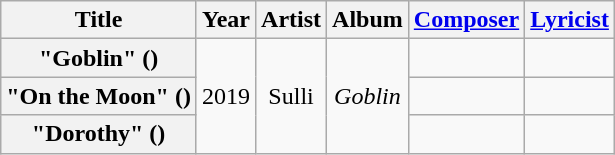<table class="wikitable plainrowheaders" style="text-align:center">
<tr>
<th scope="col">Title</th>
<th scope="col">Year</th>
<th scope="col">Artist</th>
<th scope="col">Album</th>
<th scope="col"><a href='#'>Composer</a></th>
<th scope="col"><a href='#'>Lyricist</a></th>
</tr>
<tr>
<th scope="row">"Goblin" ()</th>
<td rowspan="3">2019</td>
<td rowspan="3">Sulli</td>
<td rowspan="3"><em>Goblin</em></td>
<td></td>
<td></td>
</tr>
<tr>
<th scope="row">"On the Moon" ()</th>
<td></td>
<td></td>
</tr>
<tr>
<th scope="row">"Dorothy" ()</th>
<td></td>
<td></td>
</tr>
</table>
